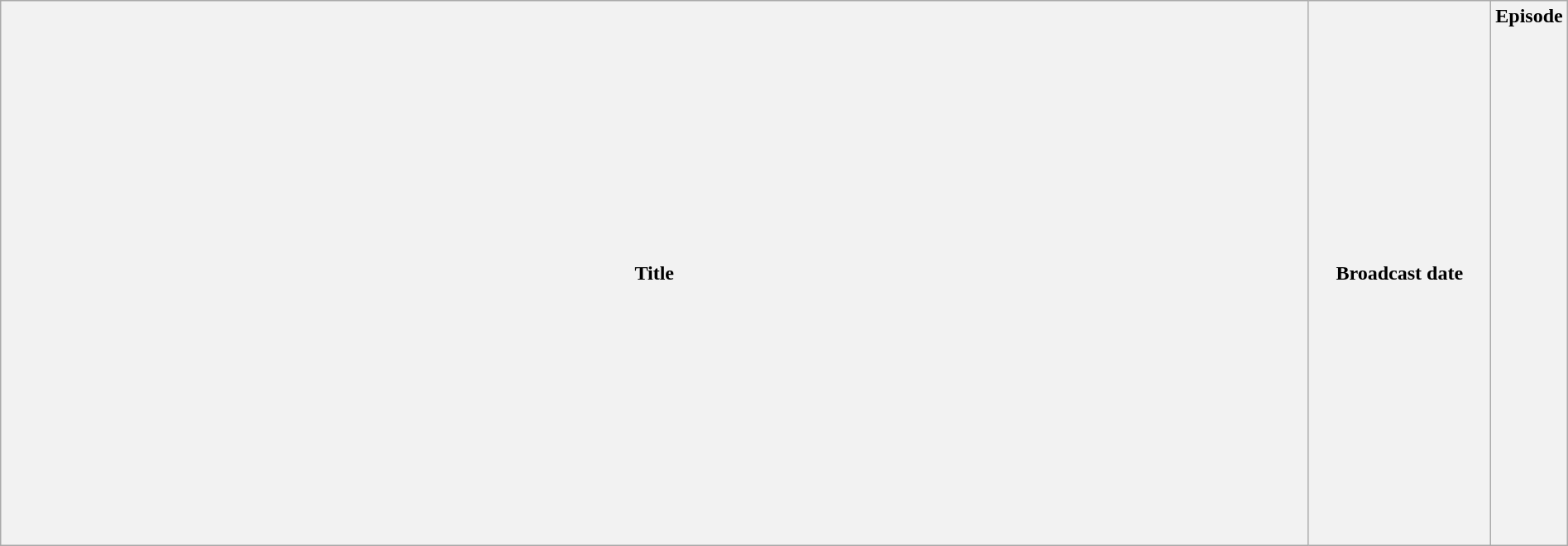<table class="wikitable plainrowheaders" style="width:100%; margin:auto;">
<tr>
<th>Title</th>
<th width="140">Broadcast date</th>
<th width="40">Episode<br>
<br><br><br><br><br><br><br><br><br><br><br><br><br><br><br><br><br><br>

<br><br><br><br><br></th>
</tr>
</table>
